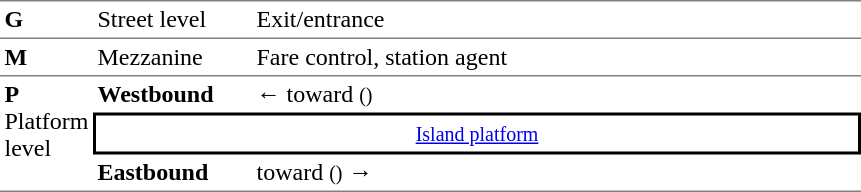<table border=0 cellspacing=0 cellpadding=3>
<tr>
<td style="border-top:solid 1px gray;" width=50><strong>G</strong></td>
<td style="border-top:solid 1px gray;" width=100>Street level</td>
<td style="border-top:solid 1px gray;" width=400>Exit/entrance</td>
</tr>
<tr>
<td style="border-top:solid 1px gray;"><strong>M</strong></td>
<td style="border-top:solid 1px gray;">Mezzanine</td>
<td style="border-top:solid 1px gray;">Fare control, station agent<br></td>
</tr>
<tr>
<td style="border-top:solid 1px gray;border-bottom:solid 1px gray;" rowspan=3 valign=top><strong>P</strong><br>Platform level</td>
<td style="border-top:solid 1px gray;"><span><strong>Westbound</strong></span></td>
<td style="border-top:solid 1px gray;">←  toward  <small>()</small></td>
</tr>
<tr>
<td style="border-top:solid 2px black;border-right:solid 2px black;border-left:solid 2px black;border-bottom:solid 2px black;text-align:center;" colspan=2><small><a href='#'>Island platform</a></small> </td>
</tr>
<tr>
<td style="border-bottom:solid 1px gray;"><span><strong>Eastbound</strong></span></td>
<td style="border-bottom:solid 1px gray;">  toward  <small>()</small> →</td>
</tr>
</table>
